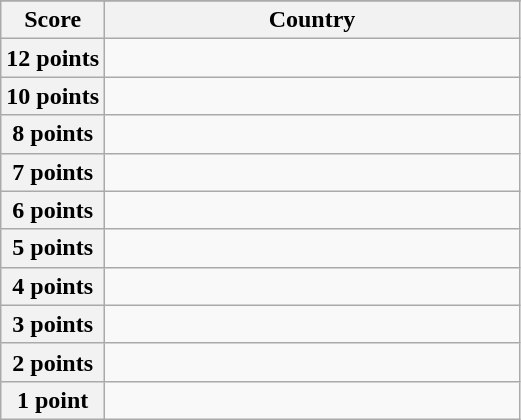<table class="wikitable">
<tr>
</tr>
<tr>
<th scope="col" width="20%">Score</th>
<th scope="col">Country</th>
</tr>
<tr>
<th scope="row">12 points</th>
<td></td>
</tr>
<tr>
<th scope="row">10 points</th>
<td></td>
</tr>
<tr>
<th scope="row">8 points</th>
<td></td>
</tr>
<tr>
<th scope="row">7 points</th>
<td></td>
</tr>
<tr>
<th scope="row">6 points</th>
<td></td>
</tr>
<tr>
<th scope="row">5 points</th>
<td></td>
</tr>
<tr>
<th scope="row">4 points</th>
<td></td>
</tr>
<tr>
<th scope="row">3 points</th>
<td></td>
</tr>
<tr>
<th scope="row">2 points</th>
<td></td>
</tr>
<tr>
<th scope="row">1 point</th>
<td></td>
</tr>
</table>
